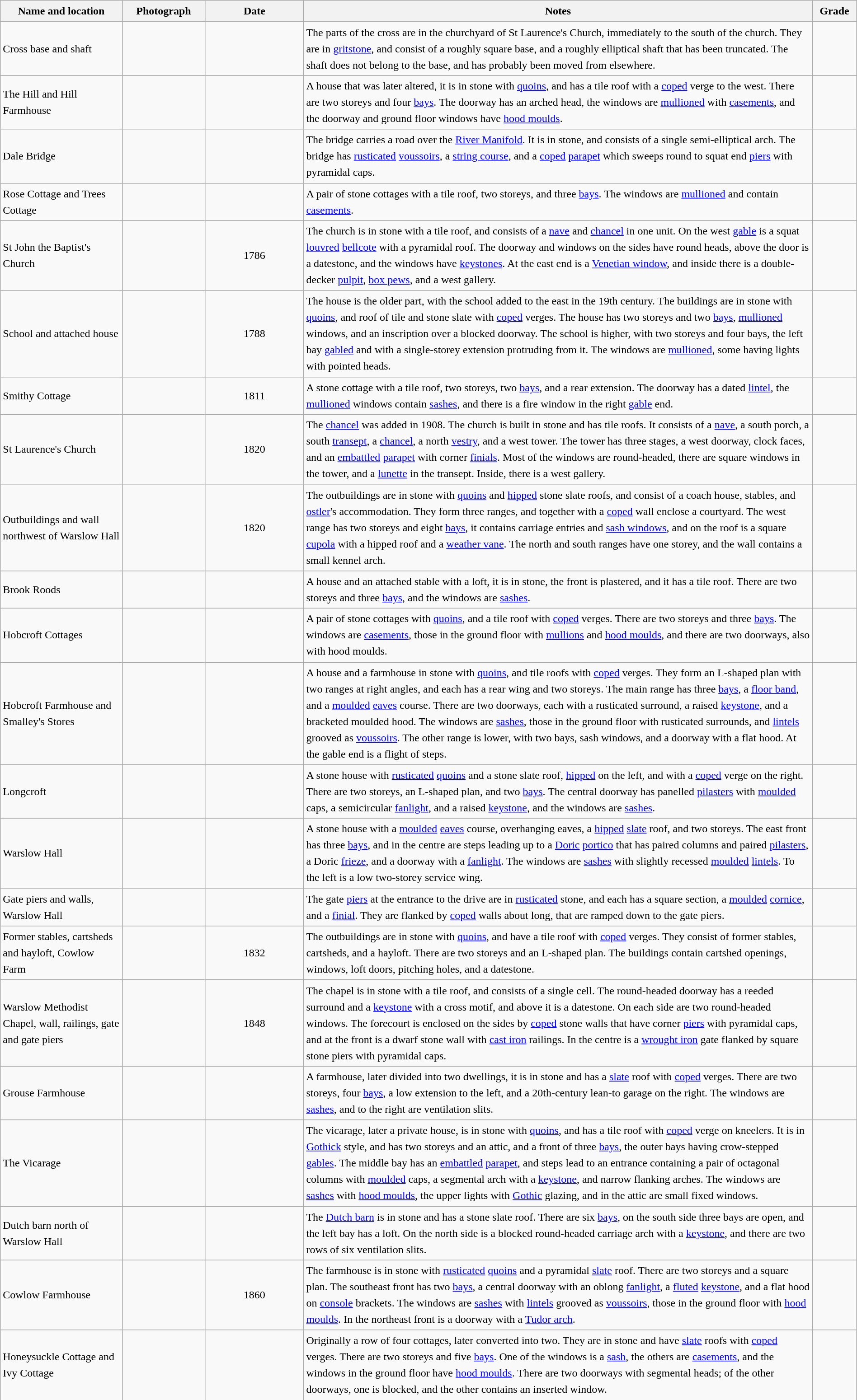<table class="wikitable sortable plainrowheaders" style="width:100%; border:0; text-align:left; line-height:150%;">
<tr>
<th scope="col"  style="width:150px">Name and location</th>
<th scope="col"  style="width:100px" class="unsortable">Photograph</th>
<th scope="col"  style="width:120px">Date</th>
<th scope="col"  style="width:650px" class="unsortable">Notes</th>
<th scope="col"  style="width:50px">Grade</th>
</tr>
<tr>
<td>Cross base and shaft<br><small></small></td>
<td></td>
<td align="center"></td>
<td>The parts of the cross are in the churchyard of St Laurence's Church, immediately to the south of the church.  They are in <a href='#'>gritstone</a>, and consist of a roughly square base, and a roughly elliptical shaft that has been truncated.  The shaft does not belong to the base, and has probably been moved from elsewhere.</td>
<td align="center" ></td>
</tr>
<tr>
<td>The Hill and Hill Farmhouse<br><small></small></td>
<td></td>
<td align="center"></td>
<td>A house that was later altered, it is in stone with <a href='#'>quoins</a>, and has a tile roof with a <a href='#'>coped</a> verge to the west.  There are two storeys and four <a href='#'>bays</a>.  The doorway has an arched head, the windows are <a href='#'>mullioned</a> with <a href='#'>casements</a>, and the doorway and ground floor windows have <a href='#'>hood moulds</a>.</td>
<td align="center" ></td>
</tr>
<tr>
<td>Dale Bridge<br><small></small></td>
<td></td>
<td align="center"></td>
<td>The bridge carries a road over the <a href='#'>River Manifold</a>.  It is in stone, and consists of a single semi-elliptical arch.  The bridge has <a href='#'>rusticated</a> <a href='#'>voussoirs</a>, a <a href='#'>string course</a>, and a <a href='#'>coped</a> <a href='#'>parapet</a> which sweeps round to squat end <a href='#'>piers</a> with pyramidal caps.</td>
<td align="center" ></td>
</tr>
<tr>
<td>Rose Cottage and Trees Cottage<br><small></small></td>
<td></td>
<td align="center"></td>
<td>A pair of stone cottages with a tile roof, two storeys, and three <a href='#'>bays</a>.  The windows are <a href='#'>mullioned</a> and contain <a href='#'>casements</a>.</td>
<td align="center" ></td>
</tr>
<tr>
<td>St John the Baptist's Church<br><small></small></td>
<td></td>
<td align="center">1786</td>
<td>The church is in stone with a tile roof, and consists of a <a href='#'>nave</a> and <a href='#'>chancel</a> in one unit.  On the west <a href='#'>gable</a> is a squat <a href='#'>louvred</a> <a href='#'>bellcote</a> with a pyramidal roof.  The doorway and windows on the sides have round heads, above the door is a datestone, and the windows have <a href='#'>keystones</a>.  At the east end is a <a href='#'>Venetian window</a>, and inside there is a double-decker <a href='#'>pulpit</a>, <a href='#'>box pews</a>, and a west gallery.</td>
<td align="center" ></td>
</tr>
<tr>
<td>School and attached house<br><small></small></td>
<td></td>
<td align="center">1788</td>
<td>The house is the older part, with the school added to the east in the 19th century.  The buildings are in stone with <a href='#'>quoins</a>, and roof of tile and stone slate with <a href='#'>coped</a> verges.  The house has two storeys and two <a href='#'>bays</a>, <a href='#'>mullioned</a> windows, and an inscription over a blocked doorway.  The school is higher, with two storeys and four bays, the left bay <a href='#'>gabled</a> and with a single-storey extension protruding from it.  The windows are <a href='#'>mullioned</a>, some having lights with pointed heads.</td>
<td align="center" ></td>
</tr>
<tr>
<td>Smithy Cottage<br><small></small></td>
<td></td>
<td align="center">1811</td>
<td>A stone cottage with a tile roof, two storeys, two <a href='#'>bays</a>, and a rear extension.  The doorway has a dated <a href='#'>lintel</a>, the <a href='#'>mullioned</a> windows contain <a href='#'>sashes</a>, and there is a fire window in the right <a href='#'>gable</a> end.</td>
<td align="center" ></td>
</tr>
<tr>
<td>St Laurence's Church<br><small></small></td>
<td></td>
<td align="center">1820</td>
<td>The <a href='#'>chancel</a> was added in 1908.  The church is built in stone and has tile roofs.  It consists of a <a href='#'>nave</a>, a south porch, a south <a href='#'>transept</a>, a <a href='#'>chancel</a>, a north <a href='#'>vestry</a>, and a west tower.  The tower has three stages, a west doorway, clock faces, and an <a href='#'>embattled</a> <a href='#'>parapet</a> with corner <a href='#'>finials</a>.  Most of the windows are round-headed, there are square windows in the tower, and a <a href='#'>lunette</a> in the transept.  Inside, there is a west gallery.</td>
<td align="center" ></td>
</tr>
<tr>
<td>Outbuildings and wall northwest of Warslow Hall<br><small></small></td>
<td></td>
<td align="center">1820</td>
<td>The outbuildings are in stone with <a href='#'>quoins</a> and <a href='#'>hipped</a> stone slate roofs, and consist of a coach house, stables, and <a href='#'>ostler</a>'s accommodation.  They form three ranges, and together with a <a href='#'>coped</a> wall enclose a courtyard.  The west range has two storeys and eight <a href='#'>bays</a>, it contains carriage entries and <a href='#'>sash windows</a>, and on the roof is a square <a href='#'>cupola</a> with a hipped roof and a <a href='#'>weather vane</a>.  The north and south ranges have one storey, and the wall contains a small kennel arch.</td>
<td align="center" ></td>
</tr>
<tr>
<td>Brook Roods<br><small></small></td>
<td></td>
<td align="center"></td>
<td>A house and an attached stable with a loft, it is in stone, the front is plastered, and it has a tile roof.  There are two storeys and three <a href='#'>bays</a>, and the windows are <a href='#'>sashes</a>.</td>
<td align="center" ></td>
</tr>
<tr>
<td>Hobcroft Cottages<br><small></small></td>
<td></td>
<td align="center"></td>
<td>A pair of stone cottages with <a href='#'>quoins</a>, and a tile roof with <a href='#'>coped</a> verges.  There are two storeys and three <a href='#'>bays</a>.  The windows are <a href='#'>casements</a>, those in the ground floor with <a href='#'>mullions</a> and <a href='#'>hood moulds</a>, and there are two doorways, also with hood moulds.</td>
<td align="center" ></td>
</tr>
<tr>
<td>Hobcroft Farmhouse and Smalley's Stores<br><small></small></td>
<td></td>
<td align="center"></td>
<td>A house and a farmhouse in stone with <a href='#'>quoins</a>, and tile roofs with <a href='#'>coped</a> verges.  They form an L-shaped plan with two ranges at right angles, and each has a rear wing and two storeys.  The main range has three <a href='#'>bays</a>, a <a href='#'>floor band</a>, and a <a href='#'>moulded</a> <a href='#'>eaves</a> course.  There are two doorways, each with a rusticated surround, a raised <a href='#'>keystone</a>, and a bracketed moulded hood.  The windows are <a href='#'>sashes</a>, those in the ground floor with rusticated surrounds, and <a href='#'>lintels</a> grooved as <a href='#'>voussoirs</a>.  The other range is lower, with two bays, sash windows, and a doorway with a flat hood.  At the gable end is a flight of steps.</td>
<td align="center" ></td>
</tr>
<tr>
<td>Longcroft<br><small></small></td>
<td></td>
<td align="center"></td>
<td>A stone house with <a href='#'>rusticated</a> <a href='#'>quoins</a> and a stone slate roof, <a href='#'>hipped</a> on the left, and with a <a href='#'>coped</a> verge on the right.  There are two storeys, an L-shaped plan, and two <a href='#'>bays</a>.  The central doorway has panelled <a href='#'>pilasters</a> with <a href='#'>moulded</a> caps, a semicircular <a href='#'>fanlight</a>, and a raised <a href='#'>keystone</a>, and the windows are <a href='#'>sashes</a>.</td>
<td align="center" ></td>
</tr>
<tr>
<td>Warslow Hall<br><small></small></td>
<td></td>
<td align="center"></td>
<td>A stone house with a <a href='#'>moulded</a> <a href='#'>eaves</a> course, overhanging eaves, a <a href='#'>hipped</a> <a href='#'>slate</a> roof, and two storeys.  The east front has three <a href='#'>bays</a>, and in the centre are steps leading up to a <a href='#'>Doric</a> <a href='#'>portico</a> that has paired columns and paired <a href='#'>pilasters</a>, a Doric <a href='#'>frieze</a>, and a doorway with a <a href='#'>fanlight</a>.  The windows are <a href='#'>sashes</a> with slightly recessed <a href='#'>moulded</a> <a href='#'>lintels</a>.  To the left is a low two-storey service wing.</td>
<td align="center" ></td>
</tr>
<tr>
<td>Gate piers and walls,<br>Warslow Hall<br><small></small></td>
<td></td>
<td align="center"></td>
<td>The gate <a href='#'>piers</a> at the entrance to the drive are in <a href='#'>rusticated</a> stone, and each has a square section, a <a href='#'>moulded</a> <a href='#'>cornice</a>, and a <a href='#'>finial</a>.  They are flanked by <a href='#'>coped</a> walls about  long, that are ramped down to the gate piers.</td>
<td align="center" ></td>
</tr>
<tr>
<td>Former stables, cartsheds and hayloft, Cowlow Farm<br><small></small></td>
<td></td>
<td align="center">1832</td>
<td>The outbuildings are in stone with <a href='#'>quoins</a>, and have a tile roof with <a href='#'>coped</a> verges.  They consist of former stables, cartsheds, and a hayloft.  There are two storeys and an L-shaped plan.  The buildings contain cartshed openings, windows, loft doors, pitching holes, and a datestone.</td>
<td align="center" ></td>
</tr>
<tr>
<td>Warslow Methodist Chapel, wall, railings, gate and gate piers<br><small></small></td>
<td></td>
<td align="center">1848</td>
<td>The chapel is in stone with a tile roof, and consists of a single cell.  The round-headed doorway has a reeded surround and a <a href='#'>keystone</a> with a cross motif, and above it is a datestone.  On each side are two round-headed windows.  The forecourt is enclosed on the sides by <a href='#'>coped</a> stone walls that have corner <a href='#'>piers</a> with pyramidal caps, and at the front is a dwarf stone wall with <a href='#'>cast iron</a> railings.  In the centre is a <a href='#'>wrought iron</a> gate flanked by square stone piers with pyramidal caps.</td>
<td align="center" ></td>
</tr>
<tr>
<td>Grouse Farmhouse<br><small></small></td>
<td></td>
<td align="center"></td>
<td>A farmhouse, later divided into two dwellings, it is in stone and has a <a href='#'>slate</a> roof with <a href='#'>coped</a> verges.  There are two storeys, four <a href='#'>bays</a>, a low extension to the left, and a 20th-century lean-to garage on the right.  The windows are <a href='#'>sashes</a>, and to the right are ventilation slits.</td>
<td align="center" ></td>
</tr>
<tr>
<td>The Vicarage<br><small></small></td>
<td></td>
<td align="center"></td>
<td>The vicarage, later a private house, is in stone with <a href='#'>quoins</a>, and has a tile roof with <a href='#'>coped</a> verge on kneelers.  It is in <a href='#'>Gothick</a> style, and has two storeys and an attic, and a front of three <a href='#'>bays</a>, the outer bays having crow-stepped <a href='#'>gables</a>.  The middle bay has an <a href='#'>embattled</a> <a href='#'>parapet</a>, and steps lead to an entrance containing a pair of octagonal columns with <a href='#'>moulded</a> caps, a segmental arch with a <a href='#'>keystone</a>, and narrow flanking arches.  The windows are <a href='#'>sashes</a> with <a href='#'>hood moulds</a>, the upper lights with <a href='#'>Gothic</a> glazing, and in the attic are small fixed windows.</td>
<td align="center" ></td>
</tr>
<tr>
<td>Dutch barn north of<br>Warslow Hall<br><small></small></td>
<td></td>
<td align="center"></td>
<td>The <a href='#'>Dutch barn</a> is in stone and has a stone slate roof.  There are six <a href='#'>bays</a>, on the south side three bays are open, and the left bay has a loft.  On the north side is a blocked round-headed carriage arch with a <a href='#'>keystone</a>, and there are two rows of six ventilation slits.</td>
<td align="center" ></td>
</tr>
<tr>
<td>Cowlow Farmhouse<br><small></small></td>
<td></td>
<td align="center">1860</td>
<td>The farmhouse is in stone with <a href='#'>rusticated</a> <a href='#'>quoins</a> and a pyramidal <a href='#'>slate</a> roof.  There are two storeys and a square plan.  The southeast front has two <a href='#'>bays</a>, a central doorway with an oblong <a href='#'>fanlight</a>, a <a href='#'>fluted</a> <a href='#'>keystone</a>, and a flat hood on <a href='#'>console</a> brackets.  The windows are <a href='#'>sashes</a> with <a href='#'>lintels</a> grooved as <a href='#'>voussoirs</a>, those in the ground floor with <a href='#'>hood moulds</a>.  In the northeast front is a doorway with a <a href='#'>Tudor arch</a>.</td>
<td align="center" ></td>
</tr>
<tr>
<td>Honeysuckle Cottage and Ivy Cottage<br><small></small></td>
<td></td>
<td align="center"></td>
<td>Originally a row of four cottages, later converted into two.  They are in stone and have <a href='#'>slate</a> roofs with <a href='#'>coped</a> verges.  There are two storeys and five <a href='#'>bays</a>.  One of the windows is a <a href='#'>sash</a>, the others are <a href='#'>casements</a>, and the windows in the ground floor have <a href='#'>hood moulds</a>.  There are two doorways with segmental heads; of the other doorways, one is blocked, and the other contains an inserted window.</td>
<td align="center" ></td>
</tr>
<tr>
</tr>
</table>
